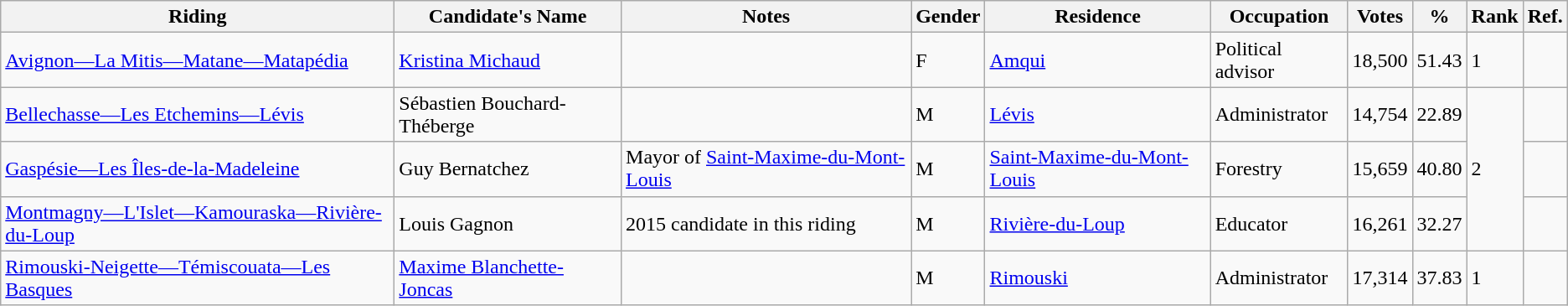<table class="wikitable sortable">
<tr>
<th>Riding</th>
<th>Candidate's Name</th>
<th>Notes</th>
<th>Gender</th>
<th>Residence</th>
<th>Occupation</th>
<th>Votes</th>
<th>%</th>
<th>Rank</th>
<th>Ref.</th>
</tr>
<tr>
<td><a href='#'>Avignon—La Mitis—Matane—Matapédia</a></td>
<td><a href='#'>Kristina Michaud</a></td>
<td></td>
<td>F</td>
<td><a href='#'>Amqui</a></td>
<td>Political advisor</td>
<td>18,500</td>
<td>51.43</td>
<td>1</td>
<td></td>
</tr>
<tr>
<td><a href='#'>Bellechasse—Les Etchemins—Lévis</a></td>
<td>Sébastien Bouchard-Théberge</td>
<td></td>
<td>M</td>
<td><a href='#'>Lévis</a></td>
<td>Administrator</td>
<td>14,754</td>
<td>22.89</td>
<td rowspan="3">2</td>
<td></td>
</tr>
<tr>
<td><a href='#'>Gaspésie—Les Îles-de-la-Madeleine</a></td>
<td>Guy Bernatchez</td>
<td>Mayor of <a href='#'>Saint-Maxime-du-Mont-Louis</a></td>
<td>M</td>
<td><a href='#'>Saint-Maxime-du-Mont-Louis</a></td>
<td>Forestry</td>
<td>15,659</td>
<td>40.80</td>
<td></td>
</tr>
<tr>
<td><a href='#'>Montmagny—L'Islet—Kamouraska—Rivière-du-Loup</a></td>
<td>Louis Gagnon</td>
<td>2015 candidate in this riding</td>
<td>M</td>
<td><a href='#'>Rivière-du-Loup</a></td>
<td>Educator</td>
<td>16,261</td>
<td>32.27</td>
<td></td>
</tr>
<tr>
<td><a href='#'>Rimouski-Neigette—Témiscouata—Les Basques</a></td>
<td><a href='#'>Maxime Blanchette-Joncas</a></td>
<td></td>
<td>M</td>
<td><a href='#'>Rimouski</a></td>
<td>Administrator</td>
<td>17,314</td>
<td>37.83</td>
<td>1</td>
<td></td>
</tr>
</table>
